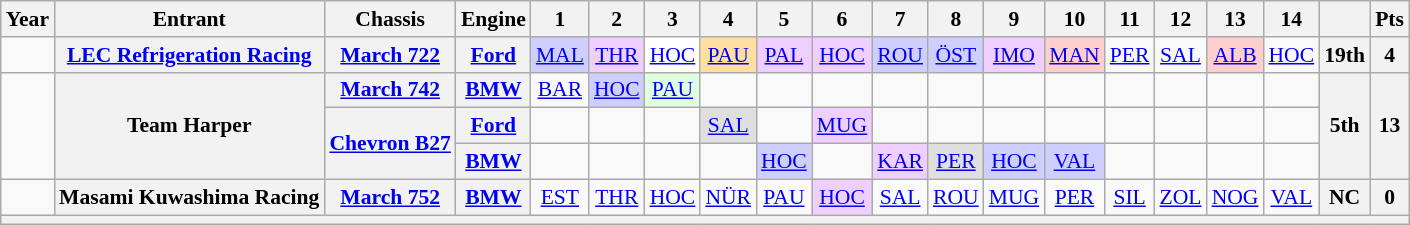<table class="wikitable" style="text-align:center; font-size:90%">
<tr>
<th>Year</th>
<th>Entrant</th>
<th>Chassis</th>
<th>Engine</th>
<th>1</th>
<th>2</th>
<th>3</th>
<th>4</th>
<th>5</th>
<th>6</th>
<th>7</th>
<th>8</th>
<th>9</th>
<th>10</th>
<th>11</th>
<th>12</th>
<th>13</th>
<th>14</th>
<th></th>
<th>Pts</th>
</tr>
<tr>
<td></td>
<th><a href='#'>LEC Refrigeration Racing</a></th>
<th><a href='#'>March 722</a></th>
<th><a href='#'>Ford</a></th>
<td style="background:#CFCFFF;"><a href='#'>MAL</a><br></td>
<td style="background:#EFCFFF;"><a href='#'>THR</a><br></td>
<td style="background:#FFFFFF;"><a href='#'>HOC</a><br></td>
<td style="background:#FFDF9F;"><a href='#'>PAU</a><br></td>
<td style="background:#EFCFFF;"><a href='#'>PAL</a><br></td>
<td style="background:#EFCFFF;"><a href='#'>HOC</a><br></td>
<td style="background:#CFCFFF;"><a href='#'>ROU</a><br></td>
<td style="background:#CFCFFF;"><a href='#'>ÖST</a><br></td>
<td style="background:#EFCFFF;"><a href='#'>IMO</a><br></td>
<td style="background:#FFCFCF;"><a href='#'>MAN</a><br></td>
<td><a href='#'>PER</a></td>
<td><a href='#'>SAL</a></td>
<td style="background:#FFCFCF;"><a href='#'>ALB</a><br></td>
<td><a href='#'>HOC</a></td>
<th>19th</th>
<th>4</th>
</tr>
<tr>
<td rowspan=3></td>
<th rowspan=3>Team Harper</th>
<th><a href='#'>March 742</a></th>
<th><a href='#'>BMW</a></th>
<td><a href='#'>BAR</a></td>
<td style="background:#CFCFFF;"><a href='#'>HOC</a><br></td>
<td style="background:#DFFFDF;"><a href='#'>PAU</a><br><small></small></td>
<td></td>
<td></td>
<td></td>
<td></td>
<td></td>
<td></td>
<td></td>
<td></td>
<td></td>
<td></td>
<td></td>
<th rowspan=3>5th</th>
<th rowspan=3>13</th>
</tr>
<tr>
<th rowspan=2><a href='#'>Chevron B27</a></th>
<th><a href='#'>Ford</a></th>
<td></td>
<td></td>
<td></td>
<td style="background:#dfdfdf;"><a href='#'>SAL</a><br></td>
<td></td>
<td style="background:#EFCFFF;"><a href='#'>MUG</a><br></td>
<td></td>
<td></td>
<td></td>
<td></td>
<td></td>
<td></td>
<td></td>
<td></td>
</tr>
<tr>
<th><a href='#'>BMW</a></th>
<td></td>
<td></td>
<td></td>
<td></td>
<td style="background:#CFCFFF;"><a href='#'>HOC</a><br></td>
<td></td>
<td style="background:#EFCFFF;"><a href='#'>KAR</a><br></td>
<td style="background:#dfdfdf;"><a href='#'>PER</a><br></td>
<td style="background:#CFCFFF;"><a href='#'>HOC</a><br></td>
<td style="background:#CFCFFF;"><a href='#'>VAL</a><br></td>
<td></td>
<td></td>
<td></td>
<td></td>
</tr>
<tr>
<td></td>
<th>Masami Kuwashima Racing</th>
<th><a href='#'>March 752</a></th>
<th><a href='#'>BMW</a></th>
<td><a href='#'>EST</a></td>
<td><a href='#'>THR</a></td>
<td><a href='#'>HOC</a></td>
<td><a href='#'>NÜR</a></td>
<td><a href='#'>PAU</a></td>
<td style="background:#EFCFFF;"><a href='#'>HOC</a><br></td>
<td><a href='#'>SAL</a></td>
<td><a href='#'>ROU</a></td>
<td><a href='#'>MUG</a></td>
<td><a href='#'>PER</a></td>
<td><a href='#'>SIL</a></td>
<td><a href='#'>ZOL</a></td>
<td><a href='#'>NOG</a></td>
<td><a href='#'>VAL</a></td>
<th>NC</th>
<th>0</th>
</tr>
<tr>
<th colspan=20></th>
</tr>
</table>
